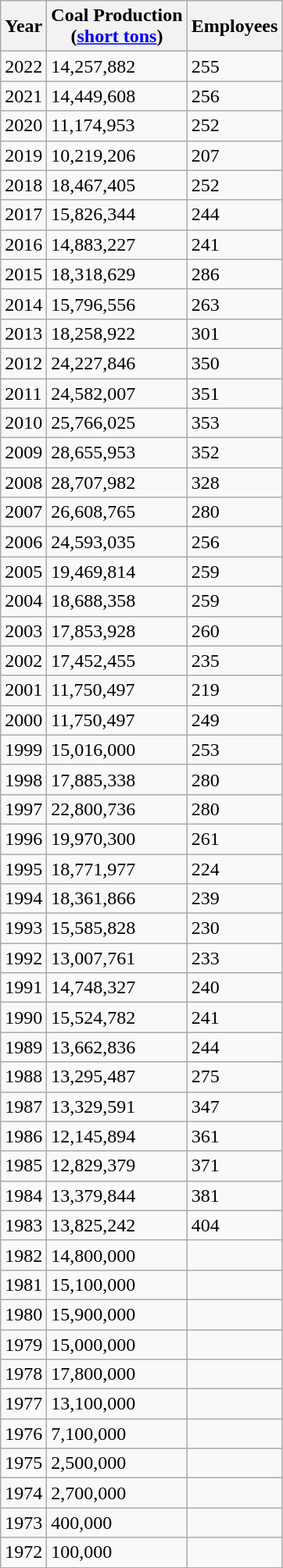<table class="wikitable sortable">
<tr>
<th>Year</th>
<th>Coal Production<br>(<a href='#'>short tons</a>)</th>
<th>Employees</th>
</tr>
<tr>
<td>2022</td>
<td>14,257,882</td>
<td>255</td>
</tr>
<tr>
<td>2021</td>
<td>14,449,608</td>
<td>256</td>
</tr>
<tr>
<td>2020</td>
<td>11,174,953</td>
<td>252</td>
</tr>
<tr>
<td>2019</td>
<td>10,219,206</td>
<td>207</td>
</tr>
<tr>
<td>2018</td>
<td>18,467,405</td>
<td>252</td>
</tr>
<tr>
<td>2017</td>
<td>15,826,344</td>
<td>244</td>
</tr>
<tr>
<td>2016</td>
<td>14,883,227</td>
<td>241</td>
</tr>
<tr>
<td>2015</td>
<td>18,318,629</td>
<td>286</td>
</tr>
<tr>
<td>2014</td>
<td>15,796,556</td>
<td>263</td>
</tr>
<tr>
<td>2013</td>
<td>18,258,922</td>
<td>301</td>
</tr>
<tr>
<td>2012</td>
<td>24,227,846</td>
<td>350</td>
</tr>
<tr>
<td>2011</td>
<td>24,582,007</td>
<td>351</td>
</tr>
<tr>
<td>2010</td>
<td>25,766,025</td>
<td>353</td>
</tr>
<tr>
<td>2009</td>
<td>28,655,953</td>
<td>352</td>
</tr>
<tr>
<td>2008</td>
<td>28,707,982</td>
<td>328</td>
</tr>
<tr>
<td>2007</td>
<td>26,608,765</td>
<td>280</td>
</tr>
<tr>
<td>2006</td>
<td>24,593,035</td>
<td>256</td>
</tr>
<tr>
<td>2005</td>
<td>19,469,814</td>
<td>259</td>
</tr>
<tr>
<td>2004</td>
<td>18,688,358</td>
<td>259</td>
</tr>
<tr>
<td>2003</td>
<td>17,853,928</td>
<td>260</td>
</tr>
<tr>
<td>2002</td>
<td>17,452,455</td>
<td>235</td>
</tr>
<tr>
<td>2001</td>
<td>11,750,497</td>
<td>219</td>
</tr>
<tr>
<td>2000</td>
<td>11,750,497</td>
<td>249</td>
</tr>
<tr>
<td>1999</td>
<td>15,016,000</td>
<td>253</td>
</tr>
<tr>
<td>1998</td>
<td>17,885,338</td>
<td>280</td>
</tr>
<tr>
<td>1997</td>
<td>22,800,736</td>
<td>280</td>
</tr>
<tr>
<td>1996</td>
<td>19,970,300</td>
<td>261</td>
</tr>
<tr>
<td>1995</td>
<td>18,771,977</td>
<td>224</td>
</tr>
<tr>
<td>1994</td>
<td>18,361,866</td>
<td>239</td>
</tr>
<tr>
<td>1993</td>
<td>15,585,828</td>
<td>230</td>
</tr>
<tr>
<td>1992</td>
<td>13,007,761</td>
<td>233</td>
</tr>
<tr>
<td>1991</td>
<td>14,748,327</td>
<td>240</td>
</tr>
<tr>
<td>1990</td>
<td>15,524,782</td>
<td>241</td>
</tr>
<tr>
<td>1989</td>
<td>13,662,836</td>
<td>244</td>
</tr>
<tr>
<td>1988</td>
<td>13,295,487</td>
<td>275</td>
</tr>
<tr>
<td>1987</td>
<td>13,329,591</td>
<td>347</td>
</tr>
<tr>
<td>1986</td>
<td>12,145,894</td>
<td>361</td>
</tr>
<tr>
<td>1985</td>
<td>12,829,379</td>
<td>371</td>
</tr>
<tr>
<td>1984</td>
<td>13,379,844</td>
<td>381</td>
</tr>
<tr>
<td>1983</td>
<td>13,825,242</td>
<td>404</td>
</tr>
<tr>
<td>1982</td>
<td>14,800,000</td>
<td></td>
</tr>
<tr>
<td>1981</td>
<td>15,100,000</td>
<td></td>
</tr>
<tr>
<td>1980</td>
<td>15,900,000</td>
<td></td>
</tr>
<tr>
<td>1979</td>
<td>15,000,000</td>
<td></td>
</tr>
<tr>
<td>1978</td>
<td>17,800,000</td>
<td></td>
</tr>
<tr>
<td>1977</td>
<td>13,100,000</td>
<td></td>
</tr>
<tr>
<td>1976</td>
<td>7,100,000</td>
<td></td>
</tr>
<tr>
<td>1975</td>
<td>2,500,000</td>
<td></td>
</tr>
<tr>
<td>1974</td>
<td>2,700,000</td>
<td></td>
</tr>
<tr>
<td>1973</td>
<td>400,000</td>
<td></td>
</tr>
<tr>
<td>1972</td>
<td>100,000</td>
<td></td>
</tr>
</table>
